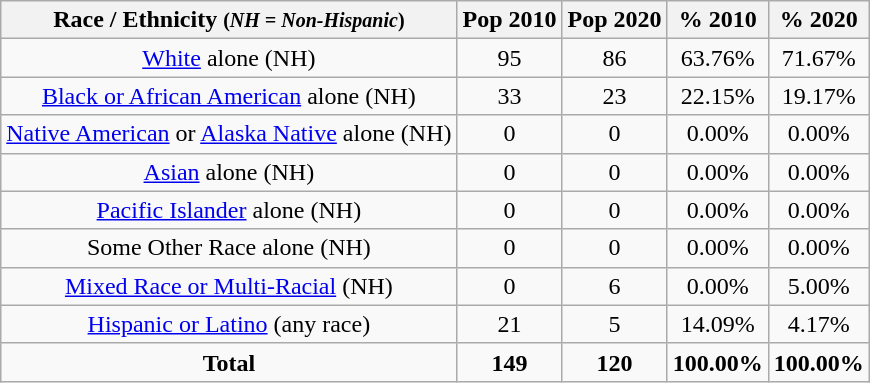<table class="wikitable" style="text-align:center;">
<tr>
<th>Race / Ethnicity <small>(<em>NH = Non-Hispanic</em>)</small></th>
<th>Pop 2010</th>
<th>Pop 2020</th>
<th>% 2010</th>
<th>% 2020</th>
</tr>
<tr>
<td><a href='#'>White</a> alone (NH)</td>
<td>95</td>
<td>86</td>
<td>63.76%</td>
<td>71.67%</td>
</tr>
<tr>
<td><a href='#'>Black or African American</a> alone (NH)</td>
<td>33</td>
<td>23</td>
<td>22.15%</td>
<td>19.17%</td>
</tr>
<tr>
<td><a href='#'>Native American</a> or <a href='#'>Alaska Native</a> alone (NH)</td>
<td>0</td>
<td>0</td>
<td>0.00%</td>
<td>0.00%</td>
</tr>
<tr>
<td><a href='#'>Asian</a> alone (NH)</td>
<td>0</td>
<td>0</td>
<td>0.00%</td>
<td>0.00%</td>
</tr>
<tr>
<td><a href='#'>Pacific Islander</a> alone (NH)</td>
<td>0</td>
<td>0</td>
<td>0.00%</td>
<td>0.00%</td>
</tr>
<tr>
<td>Some Other Race alone (NH)</td>
<td>0</td>
<td>0</td>
<td>0.00%</td>
<td>0.00%</td>
</tr>
<tr>
<td><a href='#'>Mixed Race or Multi-Racial</a> (NH)</td>
<td>0</td>
<td>6</td>
<td>0.00%</td>
<td>5.00%</td>
</tr>
<tr>
<td><a href='#'>Hispanic or Latino</a> (any race)</td>
<td>21</td>
<td>5</td>
<td>14.09%</td>
<td>4.17%</td>
</tr>
<tr>
<td><strong>Total</strong></td>
<td><strong>149</strong></td>
<td><strong>120</strong></td>
<td><strong>100.00%</strong></td>
<td><strong>100.00%</strong></td>
</tr>
</table>
